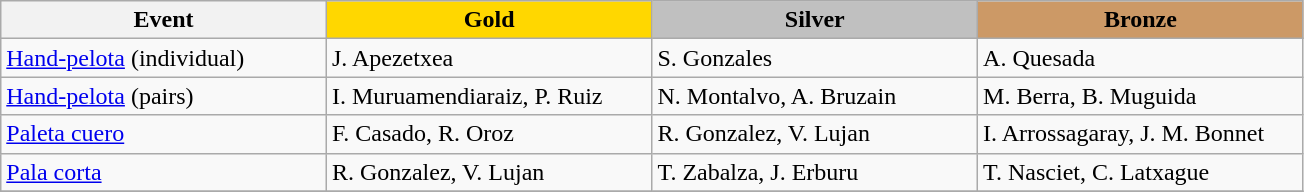<table class="wikitable" style="max-width: 23cm; width: 100%">
<tr>
<th scope="col">Event</th>
<th scope="col" style="background-color:gold; width:25%">Gold</th>
<th scope="col" style="background-color:silver; width:25%; width:25%">Silver</th>
<th scope="col" style="background-color:#cc9966; width:25%">Bronze</th>
</tr>
<tr>
<td><a href='#'>Hand-pelota</a> (individual)</td>
<td> J. Apezetxea</td>
<td> S. Gonzales</td>
<td> A. Quesada</td>
</tr>
<tr>
<td><a href='#'>Hand-pelota</a> (pairs)</td>
<td> I. Muruamendiaraiz, P. Ruiz</td>
<td> N. Montalvo, A. Bruzain</td>
<td> M. Berra, B. Muguida</td>
</tr>
<tr>
<td><a href='#'>Paleta cuero</a></td>
<td> F. Casado, R. Oroz</td>
<td> R. Gonzalez, V. Lujan</td>
<td> I. Arrossagaray, J. M. Bonnet</td>
</tr>
<tr>
<td><a href='#'>Pala corta</a></td>
<td> R. Gonzalez, V. Lujan</td>
<td> T. Zabalza, J. Erburu</td>
<td> T. Nasciet, C. Latxague</td>
</tr>
<tr>
</tr>
</table>
